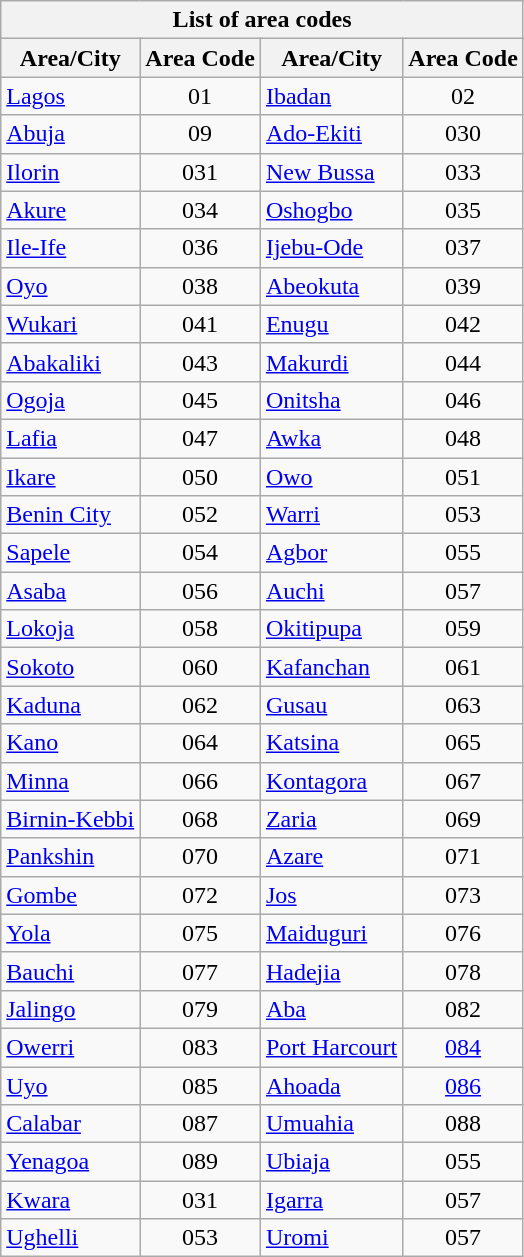<table class="wikitable" border=1>
<tr>
<th colspan=4 align="center">List of area codes</th>
</tr>
<tr>
<th>Area/City</th>
<th>Area Code</th>
<th>Area/City</th>
<th>Area Code</th>
</tr>
<tr>
<td><a href='#'>Lagos</a></td>
<td align="center">01</td>
<td><a href='#'>Ibadan</a></td>
<td align="center">02</td>
</tr>
<tr>
<td><a href='#'>Abuja</a></td>
<td align="center">09</td>
<td><a href='#'>Ado-Ekiti</a></td>
<td align="center">030</td>
</tr>
<tr>
<td><a href='#'>Ilorin</a></td>
<td align="center">031</td>
<td><a href='#'>New Bussa</a></td>
<td align="center">033</td>
</tr>
<tr>
<td><a href='#'>Akure</a></td>
<td align="center">034</td>
<td><a href='#'>Oshogbo</a></td>
<td align="center">035</td>
</tr>
<tr>
<td><a href='#'>Ile-Ife</a></td>
<td align="center">036</td>
<td><a href='#'>Ijebu-Ode</a></td>
<td align="center">037</td>
</tr>
<tr>
<td><a href='#'>Oyo</a></td>
<td align="center">038</td>
<td><a href='#'>Abeokuta</a></td>
<td align="center">039</td>
</tr>
<tr>
<td><a href='#'>Wukari</a></td>
<td align="center">041</td>
<td><a href='#'>Enugu</a></td>
<td align="center">042</td>
</tr>
<tr>
<td><a href='#'>Abakaliki</a></td>
<td align="center">043</td>
<td><a href='#'>Makurdi</a></td>
<td align="center">044</td>
</tr>
<tr>
<td><a href='#'>Ogoja</a></td>
<td align="center">045</td>
<td><a href='#'>Onitsha</a></td>
<td align="center">046</td>
</tr>
<tr>
<td><a href='#'>Lafia</a></td>
<td align="center">047</td>
<td><a href='#'>Awka</a></td>
<td align="center">048</td>
</tr>
<tr>
<td><a href='#'>Ikare</a></td>
<td align="center">050</td>
<td><a href='#'>Owo</a></td>
<td align="center">051</td>
</tr>
<tr>
<td><a href='#'>Benin City</a></td>
<td align="center">052</td>
<td><a href='#'>Warri</a></td>
<td align="center">053</td>
</tr>
<tr>
<td><a href='#'>Sapele</a></td>
<td align="center">054</td>
<td><a href='#'>Agbor</a></td>
<td align="center">055</td>
</tr>
<tr>
<td><a href='#'>Asaba</a></td>
<td align="center">056</td>
<td><a href='#'>Auchi</a></td>
<td align="center">057</td>
</tr>
<tr>
<td><a href='#'>Lokoja</a></td>
<td align="center">058</td>
<td><a href='#'>Okitipupa</a></td>
<td align="center">059</td>
</tr>
<tr>
<td><a href='#'>Sokoto</a></td>
<td align="center">060</td>
<td><a href='#'>Kafanchan</a></td>
<td align="center">061</td>
</tr>
<tr>
<td><a href='#'>Kaduna</a></td>
<td align="center">062</td>
<td><a href='#'>Gusau</a></td>
<td align="center">063</td>
</tr>
<tr>
<td><a href='#'>Kano</a></td>
<td align="center">064</td>
<td><a href='#'>Katsina</a></td>
<td align="center">065</td>
</tr>
<tr>
<td><a href='#'>Minna</a></td>
<td align="center">066</td>
<td><a href='#'>Kontagora</a></td>
<td align="center">067</td>
</tr>
<tr>
<td><a href='#'>Birnin-Kebbi</a></td>
<td align="center">068</td>
<td><a href='#'>Zaria</a></td>
<td align="center">069</td>
</tr>
<tr>
<td><a href='#'>Pankshin</a></td>
<td align="center">070</td>
<td><a href='#'>Azare</a></td>
<td align="center">071</td>
</tr>
<tr>
<td><a href='#'>Gombe</a></td>
<td align="center">072</td>
<td><a href='#'>Jos</a></td>
<td align="center">073</td>
</tr>
<tr>
<td><a href='#'>Yola</a></td>
<td align="center">075</td>
<td><a href='#'>Maiduguri</a></td>
<td align="center">076</td>
</tr>
<tr>
<td><a href='#'>Bauchi</a></td>
<td align="center">077</td>
<td><a href='#'>Hadejia</a></td>
<td align="center">078</td>
</tr>
<tr>
<td><a href='#'>Jalingo</a></td>
<td align="center">079</td>
<td><a href='#'>Aba</a></td>
<td align="center">082</td>
</tr>
<tr>
<td><a href='#'>Owerri</a></td>
<td align="center">083</td>
<td><a href='#'>Port Harcourt</a></td>
<td align="center"><a href='#'>084</a></td>
</tr>
<tr>
<td><a href='#'>Uyo</a></td>
<td align="center">085</td>
<td><a href='#'>Ahoada</a></td>
<td align="center"><a href='#'>086</a></td>
</tr>
<tr>
<td><a href='#'>Calabar</a></td>
<td align="center">087</td>
<td><a href='#'>Umuahia</a></td>
<td align="center">088</td>
</tr>
<tr>
<td><a href='#'>Yenagoa</a></td>
<td align="center">089</td>
<td><a href='#'>Ubiaja</a></td>
<td align="center">055</td>
</tr>
<tr>
<td><a href='#'>Kwara</a></td>
<td align="center">031</td>
<td><a href='#'>Igarra</a></td>
<td align="center">057</td>
</tr>
<tr>
<td><a href='#'>Ughelli</a></td>
<td align="center">053</td>
<td><a href='#'>Uromi</a></td>
<td align="center">057</td>
</tr>
</table>
